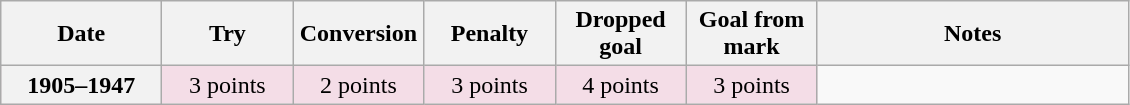<table class="wikitable">
<tr>
<th scope="col" width="100px">Date</th>
<th scope="col" width="80px">Try</th>
<th scope="col" width="80px">Conversion</th>
<th scope="col" width="80px">Penalty</th>
<th scope="col" width="80px">Dropped goal</th>
<th scope="col" width="80px">Goal from mark</th>
<th scope="col" width="200px">Notes<br></th>
</tr>
<tr style="text-align:center;background:#F4DDE7;">
<th>1905–1947</th>
<td>3 points</td>
<td>2 points</td>
<td>3 points</td>
<td>4 points</td>
<td>3 points<br></td>
</tr>
</table>
